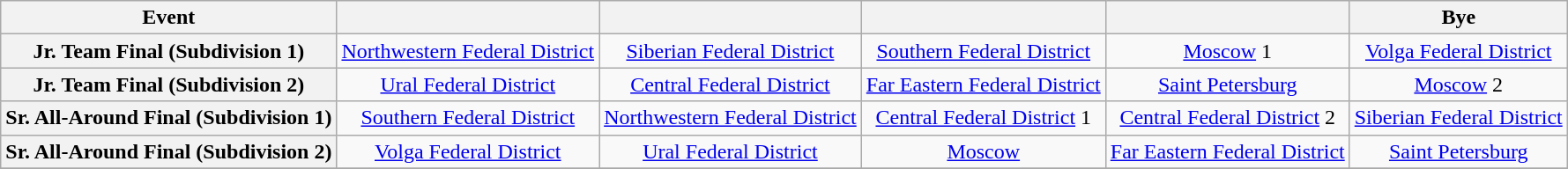<table class="wikitable sortable" style="text-align:center; ">
<tr>
<th>Event</th>
<th></th>
<th></th>
<th></th>
<th></th>
<th>Bye</th>
</tr>
<tr>
<th>Jr. Team Final (Subdivision 1)</th>
<td><a href='#'>Northwestern Federal District</a></td>
<td><a href='#'>Siberian Federal District</a></td>
<td><a href='#'>Southern Federal District</a></td>
<td><a href='#'>Moscow</a> 1</td>
<td><a href='#'>Volga Federal District</a></td>
</tr>
<tr>
<th>Jr. Team Final (Subdivision 2)</th>
<td><a href='#'>Ural Federal District</a></td>
<td><a href='#'>Central Federal District</a></td>
<td><a href='#'>Far Eastern Federal District</a></td>
<td><a href='#'>Saint Petersburg</a></td>
<td><a href='#'>Moscow</a> 2</td>
</tr>
<tr>
<th>Sr. All-Around Final (Subdivision 1)</th>
<td><a href='#'>Southern Federal District</a></td>
<td><a href='#'>Northwestern Federal District</a></td>
<td><a href='#'>Central Federal District</a> 1</td>
<td><a href='#'>Central Federal District</a> 2</td>
<td><a href='#'>Siberian Federal District</a></td>
</tr>
<tr>
<th>Sr. All-Around Final (Subdivision 2)</th>
<td><a href='#'>Volga Federal District</a></td>
<td><a href='#'>Ural Federal District</a></td>
<td><a href='#'>Moscow</a></td>
<td><a href='#'>Far Eastern Federal District</a></td>
<td><a href='#'>Saint Petersburg</a></td>
</tr>
<tr>
</tr>
</table>
